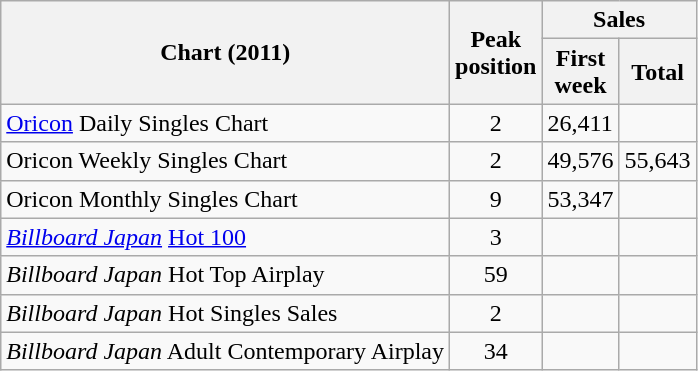<table class="wikitable sortable" border="1">
<tr>
<th rowspan="2">Chart (2011)</th>
<th rowspan="2">Peak<br>position</th>
<th colspan="2">Sales</th>
</tr>
<tr>
<th>First<br>week</th>
<th>Total</th>
</tr>
<tr>
<td><a href='#'>Oricon</a> Daily Singles Chart</td>
<td style="text-align:center;">2</td>
<td>26,411</td>
<td></td>
</tr>
<tr>
<td>Oricon Weekly Singles Chart</td>
<td style="text-align:center;">2</td>
<td>49,576</td>
<td>55,643</td>
</tr>
<tr>
<td>Oricon Monthly Singles Chart</td>
<td style="text-align:center;">9</td>
<td>53,347</td>
<td></td>
</tr>
<tr>
<td><em><a href='#'>Billboard Japan</a></em> <a href='#'>Hot 100</a></td>
<td style="text-align:center;">3</td>
<td></td>
<td></td>
</tr>
<tr>
<td><em>Billboard Japan</em> Hot Top Airplay</td>
<td style="text-align:center;">59</td>
<td style="text-align:center;"></td>
<td style="text-align:center;"></td>
</tr>
<tr>
<td><em>Billboard Japan</em> Hot Singles Sales</td>
<td style="text-align:center;">2</td>
<td style="text-align:center;"></td>
<td style="text-align:center;"></td>
</tr>
<tr>
<td><em>Billboard Japan</em> Adult Contemporary Airplay</td>
<td style="text-align:center;">34</td>
<td style="text-align:center;"></td>
<td style="text-align:center;"></td>
</tr>
</table>
